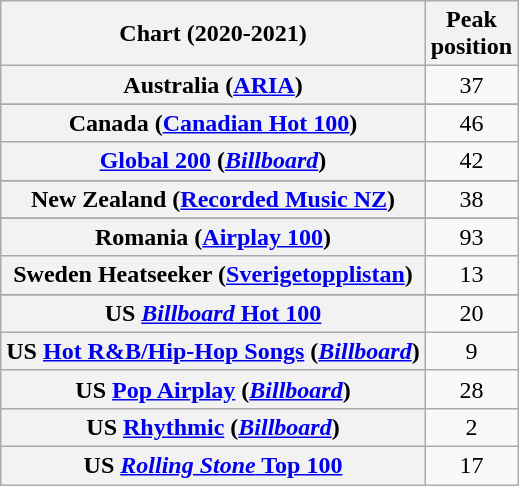<table class="wikitable sortable plainrowheaders" style="text-align:center">
<tr>
<th scope="col">Chart (2020-2021)</th>
<th scope="col">Peak<br>position</th>
</tr>
<tr>
<th scope="row">Australia (<a href='#'>ARIA</a>)</th>
<td>37</td>
</tr>
<tr>
</tr>
<tr>
<th scope="row">Canada (<a href='#'>Canadian Hot 100</a>)</th>
<td>46</td>
</tr>
<tr>
<th scope="row"><a href='#'>Global 200</a> (<em><a href='#'>Billboard</a></em>)</th>
<td>42</td>
</tr>
<tr>
</tr>
<tr>
<th scope="row">New Zealand (<a href='#'>Recorded Music NZ</a>)</th>
<td>38</td>
</tr>
<tr>
</tr>
<tr>
<th scope="row">Romania (<a href='#'>Airplay 100</a>)</th>
<td>93</td>
</tr>
<tr>
<th scope="row">Sweden Heatseeker (<a href='#'>Sverigetopplistan</a>)</th>
<td>13</td>
</tr>
<tr>
</tr>
<tr>
</tr>
<tr>
<th scope="row">US <a href='#'><em>Billboard</em> Hot 100</a></th>
<td>20</td>
</tr>
<tr>
<th scope="row">US <a href='#'>Hot R&B/Hip-Hop Songs</a> (<em><a href='#'>Billboard</a></em>)</th>
<td>9</td>
</tr>
<tr>
<th scope="row">US <a href='#'>Pop Airplay</a> (<em><a href='#'>Billboard</a></em>)</th>
<td>28</td>
</tr>
<tr>
<th scope="row">US <a href='#'>Rhythmic</a> (<em><a href='#'>Billboard</a></em>)</th>
<td>2</td>
</tr>
<tr>
<th scope="row">US <a href='#'><em>Rolling Stone</em> Top 100</a></th>
<td>17</td>
</tr>
</table>
